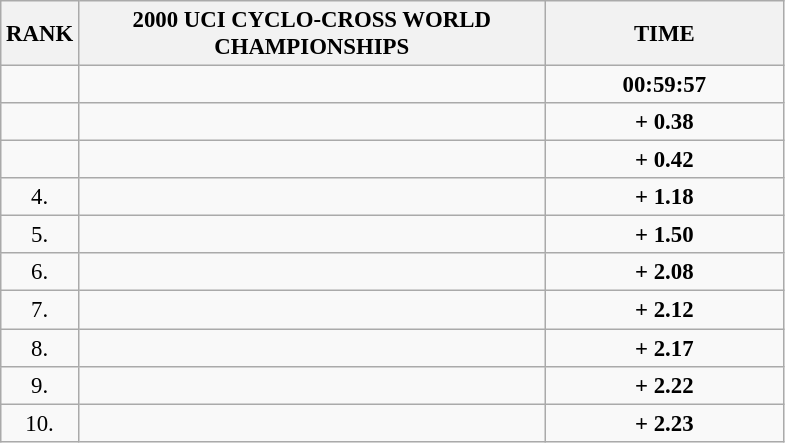<table class="wikitable" style="font-size:95%;">
<tr>
<th>RANK</th>
<th align="left" style="width: 20em">2000 UCI CYCLO-CROSS WORLD CHAMPIONSHIPS</th>
<th align="left" style="width: 10em">TIME</th>
</tr>
<tr>
<td align="center"></td>
<td></td>
<td align="center"><strong>00:59:57</strong></td>
</tr>
<tr>
<td align="center"></td>
<td></td>
<td align="center"><strong>+ 0.38</strong></td>
</tr>
<tr>
<td align="center"></td>
<td></td>
<td align="center"><strong>+ 0.42</strong></td>
</tr>
<tr>
<td align="center">4.</td>
<td></td>
<td align="center"><strong>+ 1.18</strong></td>
</tr>
<tr>
<td align="center">5.</td>
<td></td>
<td align="center"><strong>+ 1.50</strong></td>
</tr>
<tr>
<td align="center">6.</td>
<td></td>
<td align="center"><strong>+ 2.08</strong></td>
</tr>
<tr>
<td align="center">7.</td>
<td></td>
<td align="center"><strong>+ 2.12</strong></td>
</tr>
<tr>
<td align="center">8.</td>
<td></td>
<td align="center"><strong>+ 2.17</strong></td>
</tr>
<tr>
<td align="center">9.</td>
<td></td>
<td align="center"><strong>+ 2.22</strong></td>
</tr>
<tr>
<td align="center">10.</td>
<td></td>
<td align="center"><strong>+ 2.23</strong></td>
</tr>
</table>
